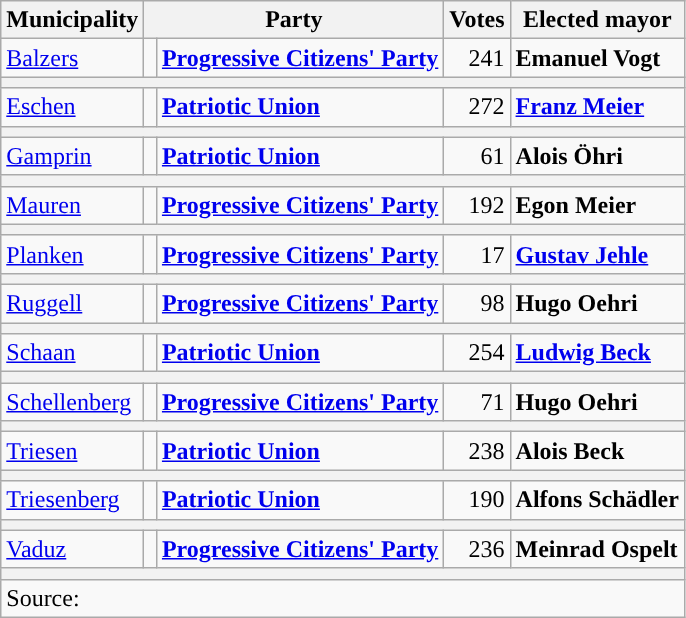<table class="wikitable" style="text-align:right">
<tr>
<th>Municipality</th>
<th colspan="2">Party</th>
<th>Votes</th>
<th>Elected mayor</th>
</tr>
<tr>
<td align="left"><a href='#'>Balzers</a></td>
<td width="1" style="color:inherit;background:"></td>
<td align="left"><strong><a href='#'>Progressive Citizens' Party</a></strong></td>
<td>241</td>
<td align="left"><strong>Emanuel Vogt</strong></td>
</tr>
<tr>
<th colspan="5"></th>
</tr>
<tr>
<td align="left"><a href='#'>Eschen</a></td>
<td style="color:inherit;background:"></td>
<td align="left"><a href='#'><strong>Patriotic Union</strong></a></td>
<td>272</td>
<td align="left"><strong><a href='#'>Franz Meier</a></strong></td>
</tr>
<tr>
<th colspan="5"></th>
</tr>
<tr>
<td align="left"><a href='#'>Gamprin</a></td>
<td style="color:inherit;background:"></td>
<td align="left"><a href='#'><strong>Patriotic Union</strong></a></td>
<td>61</td>
<td align="left"><strong>Alois Öhri</strong></td>
</tr>
<tr>
<th colspan="5"></th>
</tr>
<tr>
<td align="left"><a href='#'>Mauren</a></td>
<td style="color:inherit;background:"></td>
<td align="left"><strong><a href='#'>Progressive Citizens' Party</a></strong></td>
<td>192</td>
<td align="left"><strong>Egon Meier</strong></td>
</tr>
<tr>
<th colspan="5"></th>
</tr>
<tr>
<td align="left"><a href='#'>Planken</a></td>
<td style="color:inherit;background:"></td>
<td align="left"><strong><a href='#'>Progressive Citizens' Party</a></strong></td>
<td>17</td>
<td align="left"><strong><a href='#'>Gustav Jehle</a></strong></td>
</tr>
<tr>
<th colspan="5"></th>
</tr>
<tr>
<td align="left"><a href='#'>Ruggell</a></td>
<td style="color:inherit;background:"></td>
<td align="left"><strong><a href='#'>Progressive Citizens' Party</a></strong></td>
<td>98</td>
<td align="left"><strong>Hugo Oehri</strong></td>
</tr>
<tr>
<th colspan="5"></th>
</tr>
<tr>
<td align="left"><a href='#'>Schaan</a></td>
<td style="color:inherit;background:"></td>
<td align="left"><a href='#'><strong>Patriotic Union</strong></a></td>
<td>254</td>
<td align="left"><strong><a href='#'>Ludwig Beck</a></strong></td>
</tr>
<tr>
<th colspan="5"></th>
</tr>
<tr>
<td align="left"><a href='#'>Schellenberg</a></td>
<td style="color:inherit;background:"></td>
<td align="left"><strong><a href='#'>Progressive Citizens' Party</a></strong></td>
<td>71</td>
<td align="left"><strong>Hugo Oehri</strong></td>
</tr>
<tr>
<th colspan="5"></th>
</tr>
<tr>
<td align="left"><a href='#'>Triesen</a></td>
<td style="color:inherit;background:"></td>
<td align="left"><a href='#'><strong>Patriotic Union</strong></a></td>
<td>238</td>
<td align="left"><strong>Alois Beck</strong></td>
</tr>
<tr>
<th colspan="5"></th>
</tr>
<tr>
<td align="left"><a href='#'>Triesenberg</a></td>
<td style="color:inherit;background:"></td>
<td align="left"><a href='#'><strong>Patriotic Union</strong></a></td>
<td>190</td>
<td align="left"><strong>Alfons Schädler</strong></td>
</tr>
<tr>
<th colspan="5"></th>
</tr>
<tr>
<td align="left"><a href='#'>Vaduz</a></td>
<td style="color:inherit;background:"></td>
<td align="left"><strong><a href='#'>Progressive Citizens' Party</a></strong></td>
<td>236</td>
<td align="left"><strong>Meinrad Ospelt</strong></td>
</tr>
<tr>
<th colspan="5"></th>
</tr>
<tr>
<td colspan="5" align="left">Source: </td>
</tr>
</table>
